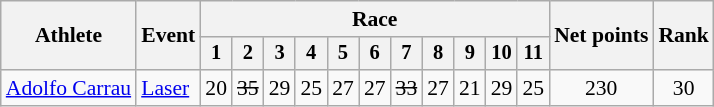<table class=wikitable style=font-size:90%;text-align:center>
<tr>
<th rowspan=2>Athlete</th>
<th rowspan=2>Event</th>
<th colspan=11>Race</th>
<th rowspan=2>Net points</th>
<th rowspan=2>Rank</th>
</tr>
<tr style=font-size:95%>
<th>1</th>
<th>2</th>
<th>3</th>
<th>4</th>
<th>5</th>
<th>6</th>
<th>7</th>
<th>8</th>
<th>9</th>
<th>10</th>
<th>11</th>
</tr>
<tr>
<td align=left><a href='#'>Adolfo Carrau</a></td>
<td align=left><a href='#'>Laser</a></td>
<td>20</td>
<td><s>35</s></td>
<td>29</td>
<td>25</td>
<td>27</td>
<td>27</td>
<td><s>33</s></td>
<td>27</td>
<td>21</td>
<td>29</td>
<td>25</td>
<td>230</td>
<td>30</td>
</tr>
</table>
